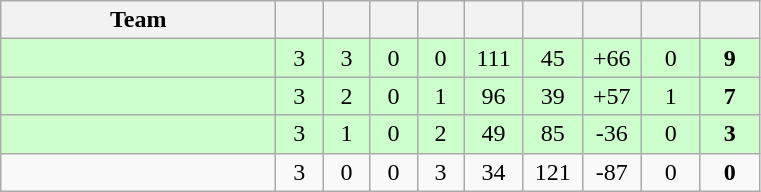<table class="wikitable" style="text-align:center;">
<tr>
<th style="width:11.0em;">Team</th>
<th style="width:1.5em;"></th>
<th style="width:1.5em;"></th>
<th style="width:1.5em;"></th>
<th style="width:1.5em;"></th>
<th style="width:2.0em;"></th>
<th style="width:2.0em;"></th>
<th style="width:2.0em;"></th>
<th style="width:2.0em;"></th>
<th style="width:2.0em;"></th>
</tr>
<tr bgcolor=#cfc>
<td align="left"></td>
<td>3</td>
<td>3</td>
<td>0</td>
<td>0</td>
<td>111</td>
<td>45</td>
<td>+66</td>
<td>0</td>
<td><strong>9</strong></td>
</tr>
<tr bgcolor=#cfc>
<td align="left"></td>
<td>3</td>
<td>2</td>
<td>0</td>
<td>1</td>
<td>96</td>
<td>39</td>
<td>+57</td>
<td>1</td>
<td><strong>7</strong></td>
</tr>
<tr bgcolor=#cfc>
<td align="left"></td>
<td>3</td>
<td>1</td>
<td>0</td>
<td>2</td>
<td>49</td>
<td>85</td>
<td>-36</td>
<td>0</td>
<td><strong>3</strong></td>
</tr>
<tr>
<td align="left"></td>
<td>3</td>
<td>0</td>
<td>0</td>
<td>3</td>
<td>34</td>
<td>121</td>
<td>-87</td>
<td>0</td>
<td><strong>0</strong></td>
</tr>
</table>
